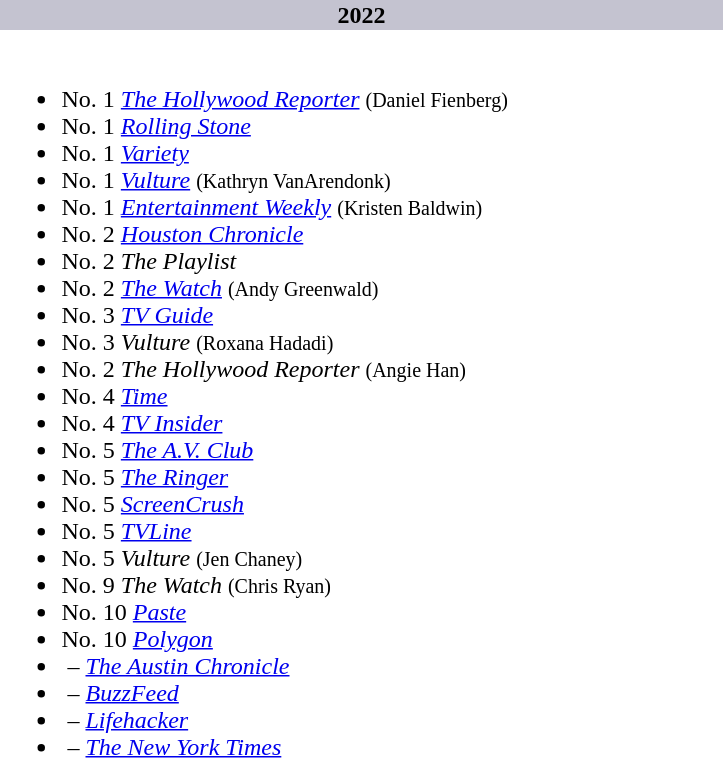<table class="collapsible collapsed">
<tr>
<th style="width:30em; background:#C4C3D0; text-align:center">2022</th>
</tr>
<tr>
<td colspan=><br><ul><li>No. 1 <em><a href='#'>The Hollywood Reporter</a></em> <small>(Daniel Fienberg)</small></li><li>No. 1 <em><a href='#'>Rolling Stone</a></em></li><li>No. 1 <em><a href='#'>Variety</a></em></li><li>No. 1 <em><a href='#'>Vulture</a></em> <small>(Kathryn VanArendonk)</small></li><li>No. 1 <em><a href='#'>Entertainment Weekly</a></em> <small>(Kristen Baldwin)</small></li><li>No. 2 <em><a href='#'>Houston Chronicle</a></em></li><li>No. 2 <em>The Playlist</em></li><li>No. 2 <em><a href='#'>The Watch</a></em> <small>(Andy Greenwald)</small></li><li>No. 3 <em><a href='#'>TV Guide</a></em></li><li>No. 3 <em>Vulture</em> <small>(Roxana Hadadi)</small></li><li>No. 2 <em>The Hollywood Reporter</em> <small>(Angie Han)</small></li><li>No. 4 <em><a href='#'>Time</a></em></li><li>No. 4 <em><a href='#'>TV Insider</a></em></li><li>No. 5 <em><a href='#'>The A.V. Club</a></em></li><li>No. 5 <em><a href='#'>The Ringer</a></em></li><li>No. 5 <em><a href='#'>ScreenCrush</a></em></li><li>No. 5 <em><a href='#'>TVLine</a></em></li><li>No. 5 <em>Vulture</em> <small>(Jen Chaney)</small></li><li>No. 9 <em>The Watch</em> <small>(Chris Ryan)</small></li><li>No. 10 <em><a href='#'>Paste</a></em></li><li>No. 10 <em><a href='#'>Polygon</a></em></li><li> – <em><a href='#'>The Austin Chronicle</a></em></li><li> – <em><a href='#'>BuzzFeed</a></em></li><li> – <em><a href='#'>Lifehacker</a></em></li><li> – <em><a href='#'>The New York Times</a></em></li></ul></td>
</tr>
</table>
